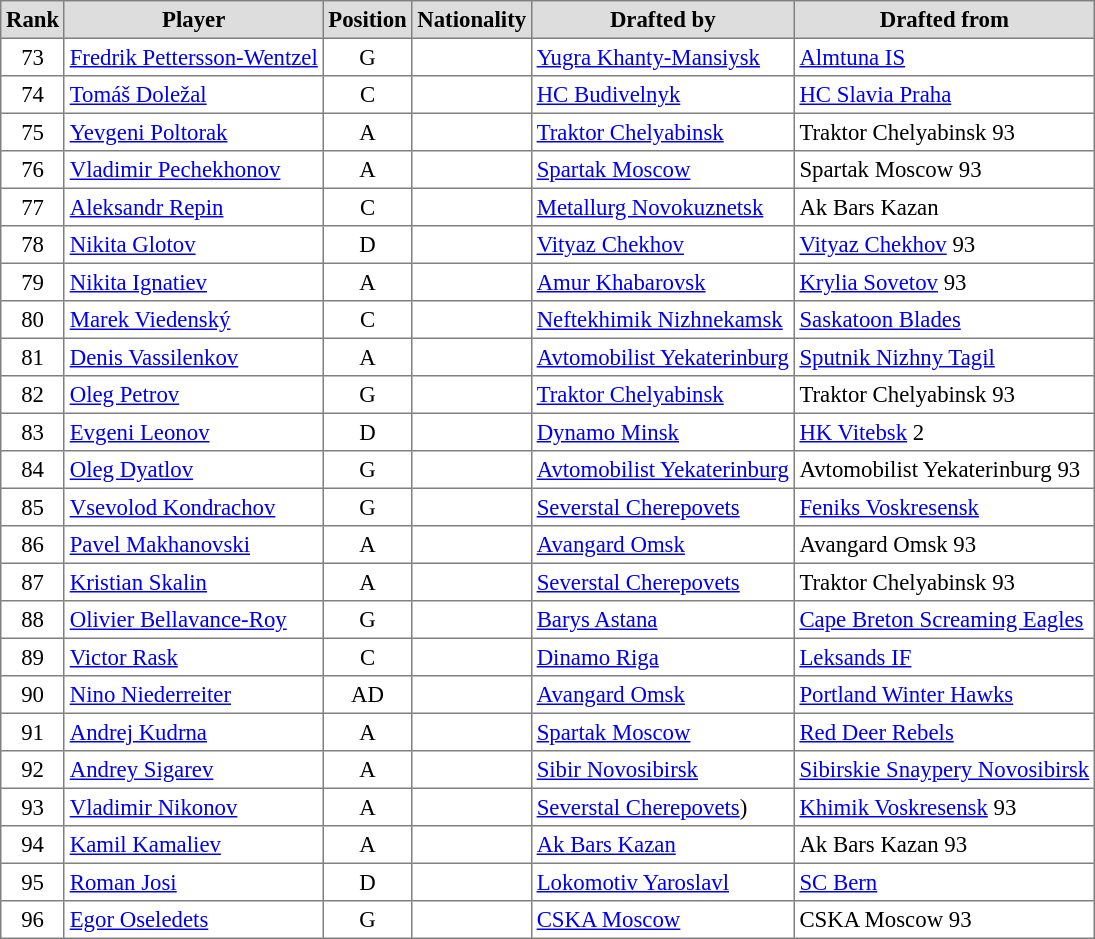<table cellpadding="3" cellspacing="0" border="1" style="font-size: 95%; text-align: left; border: gray solid 1px; border-collapse: collapse;">
<tr bgcolor="#dddddd" align="center">
<th>Rank</th>
<th>Player</th>
<th>Position</th>
<th>Nationality</th>
<th>Drafted by</th>
<th>Drafted from</th>
</tr>
<tr>
<td align="center">73</td>
<td><a href='#'>Fredrik Pettersson-Wentzel</a></td>
<td align="center">G</td>
<td></td>
<td><a href='#'>Yugra Khanty-Mansiysk</a></td>
<td><a href='#'>Almtuna IS</a></td>
</tr>
<tr>
<td align="center">74</td>
<td><a href='#'>Tomáš Doležal</a></td>
<td align="center">C</td>
<td></td>
<td><a href='#'>HC Budivelnyk</a></td>
<td><a href='#'>HC Slavia Praha</a></td>
</tr>
<tr>
<td align="center">75</td>
<td><a href='#'>Yevgeni Poltorak</a></td>
<td align="center">A</td>
<td></td>
<td><a href='#'>Traktor Chelyabinsk</a></td>
<td>Traktor Chelyabinsk 93</td>
</tr>
<tr>
<td align="center">76</td>
<td><a href='#'>Vladimir Pechekhonov</a></td>
<td align="center">A</td>
<td></td>
<td><a href='#'>Spartak Moscow</a></td>
<td>Spartak Moscow 93</td>
</tr>
<tr>
<td align="center">77</td>
<td><a href='#'>Aleksandr Repin</a></td>
<td align="center">C</td>
<td></td>
<td><a href='#'>Metallurg Novokuznetsk</a></td>
<td>Ak Bars Kazan</td>
</tr>
<tr>
<td align="center">78</td>
<td><a href='#'>Nikita Glotov</a></td>
<td align="center">D</td>
<td></td>
<td><a href='#'>Vityaz Chekhov</a></td>
<td><a href='#'>Vityaz Chekhov</a> 93</td>
</tr>
<tr>
<td align="center">79</td>
<td><a href='#'>Nikita Ignatiev</a></td>
<td align="center">A</td>
<td></td>
<td><a href='#'>Amur Khabarovsk</a></td>
<td><a href='#'>Krylia Sovetov</a> 93</td>
</tr>
<tr>
<td align="center">80</td>
<td><a href='#'>Marek Viedenský</a></td>
<td align="center">C</td>
<td></td>
<td><a href='#'>Neftekhimik Nizhnekamsk</a></td>
<td><a href='#'>Saskatoon Blades</a></td>
</tr>
<tr>
<td align="center">81</td>
<td><a href='#'>Denis Vassilenkov</a></td>
<td align="center">A</td>
<td></td>
<td><a href='#'>Avtomobilist Yekaterinburg</a></td>
<td><a href='#'>Sputnik Nizhny Tagil</a></td>
</tr>
<tr>
<td align="center">82</td>
<td><a href='#'>Oleg Petrov</a></td>
<td align="center">G</td>
<td></td>
<td><a href='#'>Traktor Chelyabinsk</a></td>
<td>Traktor Chelyabinsk 93</td>
</tr>
<tr>
<td align="center">83</td>
<td><a href='#'>Evgeni Leonov</a></td>
<td align="center">D</td>
<td></td>
<td><a href='#'>Dynamo Minsk</a></td>
<td><a href='#'>HK Vitebsk</a> 2</td>
</tr>
<tr>
<td align="center">84</td>
<td><a href='#'>Oleg Dyatlov</a></td>
<td align="center">G</td>
<td></td>
<td><a href='#'>Avtomobilist Yekaterinburg</a></td>
<td>Avtomobilist Yekaterinburg 93</td>
</tr>
<tr>
<td align="center">85</td>
<td><a href='#'>Vsevolod Kondrachov</a></td>
<td align="center">G</td>
<td></td>
<td><a href='#'>Severstal Cherepovets</a></td>
<td><a href='#'>Feniks Voskresensk</a></td>
</tr>
<tr>
<td align="center">86</td>
<td><a href='#'>Pavel Makhanovski</a></td>
<td align="center">A</td>
<td></td>
<td><a href='#'>Avangard Omsk</a></td>
<td>Avangard Omsk 93</td>
</tr>
<tr>
<td align="center">87</td>
<td><a href='#'>Kristian Skalin</a></td>
<td align="center">A</td>
<td></td>
<td><a href='#'>Severstal Cherepovets</a></td>
<td>Traktor Chelyabinsk 93</td>
</tr>
<tr>
<td align="center">88</td>
<td><a href='#'>Olivier Bellavance-Roy</a></td>
<td align="center">G</td>
<td></td>
<td><a href='#'>Barys Astana</a></td>
<td><a href='#'>Cape Breton Screaming Eagles</a></td>
</tr>
<tr>
<td align="center">89</td>
<td><a href='#'>Victor Rask</a></td>
<td align="center">C</td>
<td></td>
<td><a href='#'>Dinamo Riga</a></td>
<td><a href='#'>Leksands IF</a></td>
</tr>
<tr>
<td align="center">90</td>
<td><a href='#'>Nino Niederreiter</a></td>
<td align="center">AD</td>
<td></td>
<td><a href='#'>Avangard Omsk</a></td>
<td><a href='#'>Portland Winter Hawks</a></td>
</tr>
<tr>
<td align="center">91</td>
<td><a href='#'>Andrej Kudrna</a></td>
<td align="center">A</td>
<td></td>
<td><a href='#'>Spartak Moscow</a></td>
<td><a href='#'>Red Deer Rebels</a></td>
</tr>
<tr>
<td align="center">92</td>
<td><a href='#'>Andrey Sigarev</a></td>
<td align="center">A</td>
<td></td>
<td><a href='#'>Sibir Novosibirsk</a></td>
<td><a href='#'>Sibirskie Snaypery Novosibirsk</a></td>
</tr>
<tr>
<td align="center">93</td>
<td><a href='#'>Vladimir Nikonov</a></td>
<td align="center">A</td>
<td></td>
<td><a href='#'>Severstal Cherepovets</a>)</td>
<td><a href='#'>Khimik Voskresensk</a> 93</td>
</tr>
<tr>
<td align="center">94</td>
<td><a href='#'>Kamil Kamaliev</a></td>
<td align="center">A</td>
<td></td>
<td><a href='#'>Ak Bars Kazan</a></td>
<td>Ak Bars Kazan 93</td>
</tr>
<tr>
<td align="center">95</td>
<td><a href='#'>Roman Josi</a></td>
<td align="center">D</td>
<td></td>
<td><a href='#'>Lokomotiv Yaroslavl</a></td>
<td><a href='#'>SC Bern</a></td>
</tr>
<tr>
<td align="center">96</td>
<td><a href='#'>Egor Oseledets</a></td>
<td align="center">G</td>
<td></td>
<td><a href='#'>CSKA Moscow</a></td>
<td>CSKA Moscow 93</td>
</tr>
</table>
